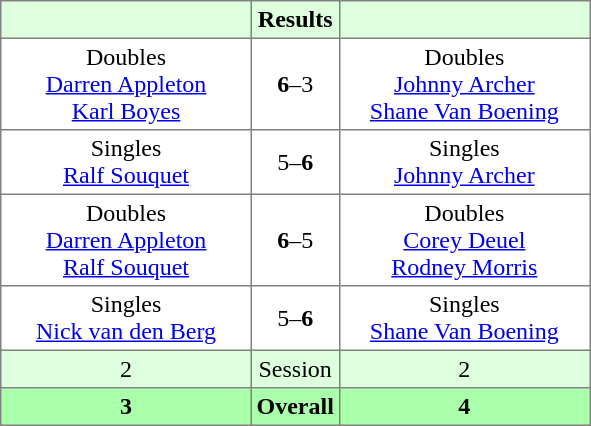<table border="1" cellpadding="3" style="border-collapse: collapse;">
<tr bgcolor="#ddffdd">
<th width="160"></th>
<th>Results</th>
<th width="160"></th>
</tr>
<tr>
<td align="center">Doubles<br><a href='#'>Darren Appleton</a><br><a href='#'>Karl Boyes</a></td>
<td align="center"><strong>6</strong>–3</td>
<td align="center">Doubles<br><a href='#'>Johnny Archer</a><br><a href='#'>Shane Van Boening</a></td>
</tr>
<tr>
<td align="center">Singles<br><a href='#'>Ralf Souquet</a></td>
<td align="center">5–<strong>6</strong></td>
<td align="center">Singles<br><a href='#'>Johnny Archer</a></td>
</tr>
<tr>
<td align="center">Doubles<br><a href='#'>Darren Appleton</a><br><a href='#'>Ralf Souquet</a></td>
<td align="center"><strong>6</strong>–5</td>
<td align="center">Doubles<br><a href='#'>Corey Deuel</a><br><a href='#'>Rodney Morris</a></td>
</tr>
<tr>
<td align="center">Singles<br><a href='#'>Nick van den Berg</a></td>
<td align="center">5–<strong>6</strong></td>
<td align="center">Singles<br><a href='#'>Shane Van Boening</a></td>
</tr>
<tr bgcolor="#ddffdd">
<td align="center">2</td>
<td align="center">Session</td>
<td align="center">2</td>
</tr>
<tr bgcolor="#aaffaa">
<th align="center">3</th>
<th align="center">Overall</th>
<th align="center">4</th>
</tr>
</table>
